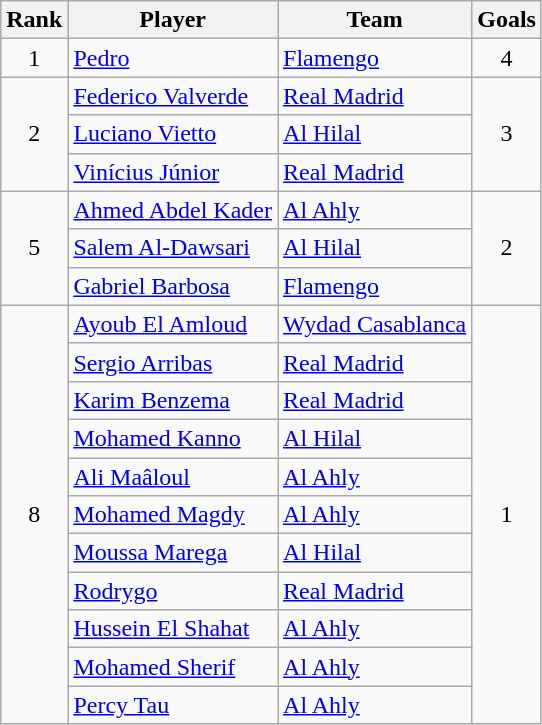<table class="wikitable" style="text-align:center">
<tr>
<th>Rank</th>
<th>Player</th>
<th>Team</th>
<th>Goals</th>
</tr>
<tr>
<td>1</td>
<td style="text-align:left"> <a href='#'>Pedro</a></td>
<td style="text-align:left"> <a href='#'>Flamengo</a></td>
<td>4</td>
</tr>
<tr>
<td rowspan=3>2</td>
<td style="text-align:left"> <a href='#'>Federico Valverde</a></td>
<td style="text-align:left"> <a href='#'>Real Madrid</a></td>
<td rowspan=3>3</td>
</tr>
<tr>
<td style="text-align:left"> <a href='#'>Luciano Vietto</a></td>
<td style="text-align:left"> <a href='#'>Al Hilal</a></td>
</tr>
<tr>
<td style="text-align:left"> <a href='#'>Vinícius Júnior</a></td>
<td style="text-align:left"> <a href='#'>Real Madrid</a></td>
</tr>
<tr>
<td rowspan=3>5</td>
<td style="text-align:left"> <a href='#'>Ahmed Abdel Kader</a></td>
<td style="text-align:left"> <a href='#'>Al Ahly</a></td>
<td rowspan=3>2</td>
</tr>
<tr>
<td style="text-align:left"> <a href='#'>Salem Al-Dawsari</a></td>
<td style="text-align:left"> <a href='#'>Al Hilal</a></td>
</tr>
<tr>
<td style="text-align:left"> <a href='#'>Gabriel Barbosa</a></td>
<td style="text-align:left"> <a href='#'>Flamengo</a></td>
</tr>
<tr>
<td rowspan=11>8</td>
<td style="text-align:left"> <a href='#'>Ayoub El Amloud</a></td>
<td style="text-align:left"> <a href='#'>Wydad Casablanca</a></td>
<td rowspan=11>1</td>
</tr>
<tr>
<td style="text-align:left"> <a href='#'>Sergio Arribas</a></td>
<td style="text-align:left"> <a href='#'>Real Madrid</a></td>
</tr>
<tr>
<td style="text-align:left"> <a href='#'>Karim Benzema</a></td>
<td style="text-align:left"> <a href='#'>Real Madrid</a></td>
</tr>
<tr>
<td style="text-align:left"> <a href='#'>Mohamed Kanno</a></td>
<td style="text-align:left"> <a href='#'>Al Hilal</a></td>
</tr>
<tr>
<td style="text-align:left"> <a href='#'>Ali Maâloul</a></td>
<td style="text-align:left"> <a href='#'>Al Ahly</a></td>
</tr>
<tr>
<td style="text-align:left"> <a href='#'>Mohamed Magdy</a></td>
<td style="text-align:left"> <a href='#'>Al Ahly</a></td>
</tr>
<tr>
<td style="text-align:left"> <a href='#'>Moussa Marega</a></td>
<td style="text-align:left"> <a href='#'>Al Hilal</a></td>
</tr>
<tr>
<td style="text-align:left"> <a href='#'>Rodrygo</a></td>
<td style="text-align:left"> <a href='#'>Real Madrid</a></td>
</tr>
<tr>
<td style="text-align:left"> <a href='#'>Hussein El Shahat</a></td>
<td style="text-align:left"> <a href='#'>Al Ahly</a></td>
</tr>
<tr>
<td style="text-align:left"> <a href='#'>Mohamed Sherif</a></td>
<td style="text-align:left"> <a href='#'>Al Ahly</a></td>
</tr>
<tr>
<td style="text-align:left"> <a href='#'>Percy Tau</a></td>
<td style="text-align:left"> <a href='#'>Al Ahly</a></td>
</tr>
</table>
